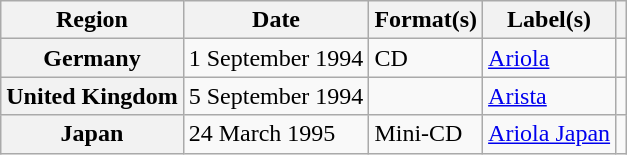<table class="wikitable plainrowheaders">
<tr>
<th scope="col">Region</th>
<th scope="col">Date</th>
<th scope="col">Format(s)</th>
<th scope="col">Label(s)</th>
<th scope="col"></th>
</tr>
<tr>
<th scope="row">Germany</th>
<td>1 September 1994</td>
<td>CD</td>
<td><a href='#'>Ariola</a></td>
<td></td>
</tr>
<tr>
<th scope="row">United Kingdom</th>
<td>5 September 1994</td>
<td></td>
<td><a href='#'>Arista</a></td>
<td></td>
</tr>
<tr>
<th scope="row">Japan</th>
<td>24 March 1995</td>
<td>Mini-CD</td>
<td><a href='#'>Ariola Japan</a></td>
<td></td>
</tr>
</table>
